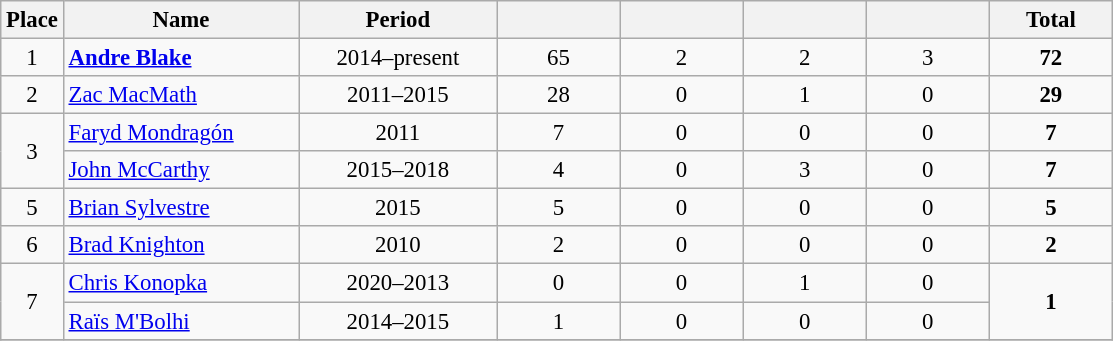<table class="wikitable sortable" style="font-size: 95%; text-align: center;">
<tr>
<th width=30>Place</th>
<th width=150>Name</th>
<th width=125>Period</th>
<th width=75></th>
<th width=75></th>
<th width=75></th>
<th width=75></th>
<th width=75><strong>Total</strong></th>
</tr>
<tr>
<td>1</td>
<td align="left"> <strong><a href='#'>Andre Blake</a></strong></td>
<td>2014–present</td>
<td>65</td>
<td>2</td>
<td>2</td>
<td>3</td>
<td><strong>72</strong></td>
</tr>
<tr>
<td>2</td>
<td align="left"> <a href='#'>Zac MacMath</a></td>
<td>2011–2015</td>
<td>28</td>
<td>0</td>
<td>1</td>
<td>0</td>
<td><strong>29</strong></td>
</tr>
<tr>
<td rowspan="2">3</td>
<td align="left"> <a href='#'>Faryd Mondragón</a></td>
<td>2011</td>
<td>7</td>
<td>0</td>
<td>0</td>
<td>0</td>
<td><strong>7</strong></td>
</tr>
<tr>
<td align="left"> <a href='#'>John McCarthy</a></td>
<td>2015–2018</td>
<td>4</td>
<td>0</td>
<td>3</td>
<td>0</td>
<td><strong>7</strong></td>
</tr>
<tr>
<td>5</td>
<td align="left"> <a href='#'>Brian Sylvestre</a></td>
<td>2015</td>
<td>5</td>
<td>0</td>
<td>0</td>
<td>0</td>
<td><strong>5</strong></td>
</tr>
<tr>
<td>6</td>
<td align="left"> <a href='#'>Brad Knighton</a></td>
<td>2010</td>
<td>2</td>
<td>0</td>
<td>0</td>
<td>0</td>
<td><strong>2</strong></td>
</tr>
<tr>
<td rowspan="2">7</td>
<td align="left"> <a href='#'>Chris Konopka</a></td>
<td>2020–2013</td>
<td>0</td>
<td>0</td>
<td>1</td>
<td>0</td>
<td rowspan="2"><strong>1</strong></td>
</tr>
<tr>
<td align="left"> <a href='#'>Raïs M'Bolhi</a></td>
<td>2014–2015</td>
<td>1</td>
<td>0</td>
<td>0</td>
<td>0</td>
</tr>
<tr>
</tr>
</table>
